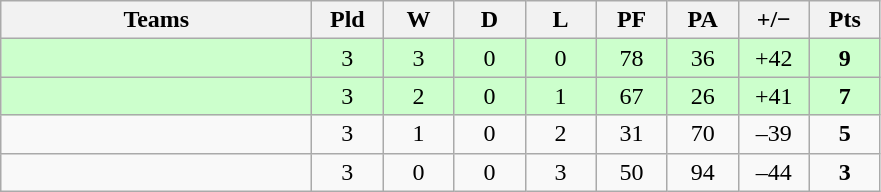<table class="wikitable" style="text-align: center;">
<tr>
<th width="200">Teams</th>
<th width="40">Pld</th>
<th width="40">W</th>
<th width="40">D</th>
<th width="40">L</th>
<th width="40">PF</th>
<th width="40">PA</th>
<th width="40">+/−</th>
<th width="40">Pts</th>
</tr>
<tr bgcolor=ccffcc>
<td align=left></td>
<td>3</td>
<td>3</td>
<td>0</td>
<td>0</td>
<td>78</td>
<td>36</td>
<td>+42</td>
<td><strong>9</strong></td>
</tr>
<tr bgcolor=ccffcc>
<td align=left></td>
<td>3</td>
<td>2</td>
<td>0</td>
<td>1</td>
<td>67</td>
<td>26</td>
<td>+41</td>
<td><strong>7</strong></td>
</tr>
<tr>
<td align=left></td>
<td>3</td>
<td>1</td>
<td>0</td>
<td>2</td>
<td>31</td>
<td>70</td>
<td>–39</td>
<td><strong>5</strong></td>
</tr>
<tr>
<td align=left></td>
<td>3</td>
<td>0</td>
<td>0</td>
<td>3</td>
<td>50</td>
<td>94</td>
<td>–44</td>
<td><strong>3</strong></td>
</tr>
</table>
